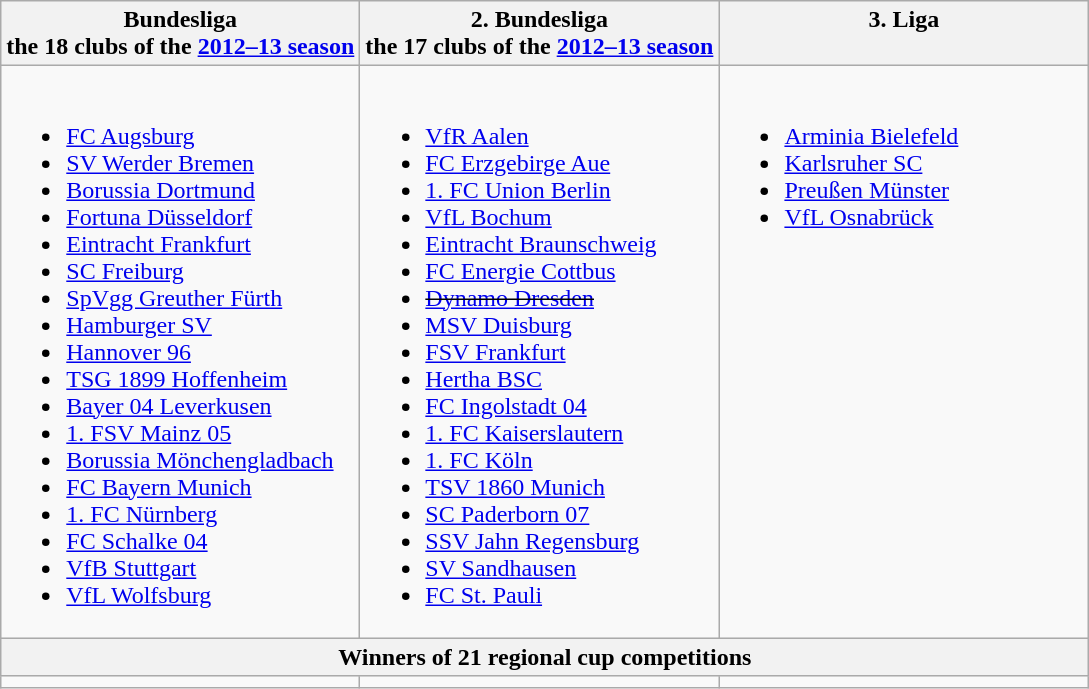<table class="wikitable">
<tr style="vertical-align: top;">
<th style="width: 33%;">Bundesliga<br><span>the 18 clubs of the <a href='#'>2012–13 season</a></span></th>
<th style="width: 33%;">2. Bundesliga<br><span>the 17 clubs of the <a href='#'>2012–13 season</a></span></th>
<th style="width: 34%;">3. Liga<br><span></span></th>
</tr>
<tr style="vertical-align: top;">
<td><br><ul><li><a href='#'>FC Augsburg</a></li><li><a href='#'>SV Werder Bremen</a></li><li><a href='#'>Borussia Dortmund</a></li><li><a href='#'>Fortuna Düsseldorf</a></li><li><a href='#'>Eintracht Frankfurt</a></li><li><a href='#'>SC Freiburg</a></li><li><a href='#'>SpVgg Greuther Fürth</a></li><li><a href='#'>Hamburger SV</a></li><li><a href='#'>Hannover 96</a></li><li><a href='#'>TSG 1899 Hoffenheim</a></li><li><a href='#'>Bayer 04 Leverkusen</a></li><li><a href='#'>1. FSV Mainz 05</a></li><li><a href='#'>Borussia Mönchengladbach</a></li><li><a href='#'>FC Bayern Munich</a></li><li><a href='#'>1. FC Nürnberg</a></li><li><a href='#'>FC Schalke 04</a></li><li><a href='#'>VfB Stuttgart</a></li><li><a href='#'>VfL Wolfsburg</a></li></ul></td>
<td><br><ul><li><a href='#'>VfR Aalen</a></li><li><a href='#'>FC Erzgebirge Aue</a></li><li><a href='#'>1. FC Union Berlin</a></li><li><a href='#'>VfL Bochum</a></li><li><a href='#'>Eintracht Braunschweig</a></li><li><a href='#'>FC Energie Cottbus</a></li><li><s><a href='#'>Dynamo Dresden</a></s></li><li><a href='#'>MSV Duisburg</a></li><li><a href='#'>FSV Frankfurt</a></li><li><a href='#'>Hertha BSC</a></li><li><a href='#'>FC Ingolstadt 04</a></li><li><a href='#'>1. FC Kaiserslautern</a></li><li><a href='#'>1. FC Köln</a></li><li><a href='#'>TSV 1860 Munich</a></li><li><a href='#'>SC Paderborn 07</a></li><li><a href='#'>SSV Jahn Regensburg</a></li><li><a href='#'>SV Sandhausen</a></li><li><a href='#'>FC St. Pauli</a></li></ul></td>
<td><br><ul><li><a href='#'>Arminia Bielefeld</a></li><li><a href='#'>Karlsruher SC</a></li><li><a href='#'>Preußen Münster</a></li><li><a href='#'>VfL Osnabrück</a></li></ul></td>
</tr>
<tr>
<th colspan="3">Winners of 21 regional cup competitions</th>
</tr>
<tr style="vertical-align: top;">
<td></td>
<td></td>
<td></td>
</tr>
</table>
